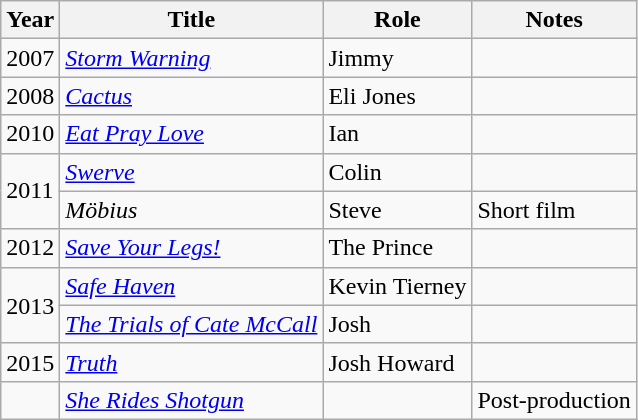<table class="wikitable sortable">
<tr>
<th>Year</th>
<th>Title</th>
<th>Role</th>
<th class="unsortable">Notes</th>
</tr>
<tr>
<td>2007</td>
<td><em><a href='#'>Storm Warning</a></em></td>
<td>Jimmy</td>
<td></td>
</tr>
<tr>
<td>2008</td>
<td><em><a href='#'>Cactus</a></em></td>
<td>Eli Jones</td>
<td></td>
</tr>
<tr>
<td>2010</td>
<td><em><a href='#'>Eat Pray Love</a></em></td>
<td>Ian</td>
<td></td>
</tr>
<tr>
<td rowspan="2">2011</td>
<td><em><a href='#'>Swerve</a></em></td>
<td>Colin</td>
<td></td>
</tr>
<tr>
<td><em>Möbius</em></td>
<td>Steve</td>
<td>Short film</td>
</tr>
<tr>
<td>2012</td>
<td><em><a href='#'>Save Your Legs!</a></em></td>
<td>The Prince</td>
<td></td>
</tr>
<tr>
<td rowspan="2">2013</td>
<td><em><a href='#'>Safe Haven</a></em></td>
<td>Kevin Tierney</td>
<td></td>
</tr>
<tr>
<td><em><a href='#'>The Trials of Cate McCall</a></em></td>
<td>Josh</td>
<td></td>
</tr>
<tr>
<td>2015</td>
<td><em><a href='#'>Truth</a></em></td>
<td>Josh Howard</td>
<td></td>
</tr>
<tr>
<td></td>
<td><em><a href='#'>She Rides Shotgun</a></em></td>
<td></td>
<td>Post-production</td>
</tr>
</table>
